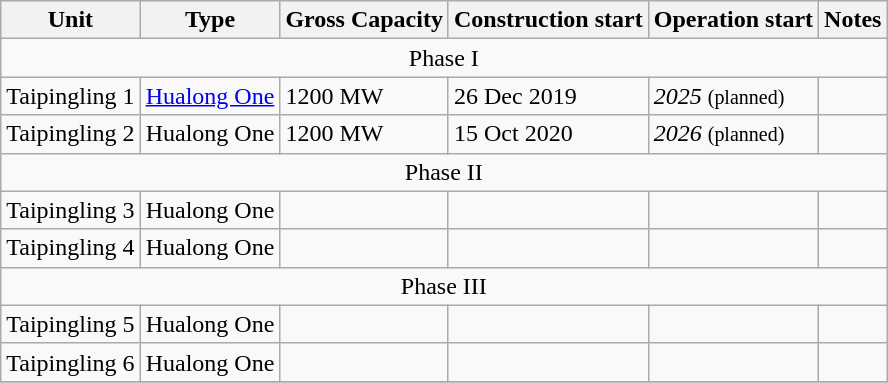<table class="wikitable">
<tr>
<th>Unit</th>
<th>Type</th>
<th>Gross Capacity</th>
<th>Construction start</th>
<th>Operation start</th>
<th>Notes</th>
</tr>
<tr>
<td colspan="6" align="center">Phase I</td>
</tr>
<tr>
<td>Taipingling 1</td>
<td><a href='#'>Hualong One</a></td>
<td>1200 MW</td>
<td>26 Dec 2019</td>
<td><em>2025</em> <small>(planned)</small></td>
<td></td>
</tr>
<tr>
<td>Taipingling 2</td>
<td>Hualong One</td>
<td>1200 MW</td>
<td>15 Oct 2020</td>
<td><em>2026</em> <small>(planned)</small></td>
<td></td>
</tr>
<tr>
<td colspan="6" align="center">Phase II</td>
</tr>
<tr>
<td>Taipingling 3</td>
<td>Hualong One</td>
<td></td>
<td></td>
<td></td>
<td></td>
</tr>
<tr>
<td>Taipingling 4</td>
<td>Hualong One</td>
<td></td>
<td></td>
<td></td>
<td></td>
</tr>
<tr>
<td colspan="6" align="center">Phase III</td>
</tr>
<tr>
<td>Taipingling 5</td>
<td>Hualong One</td>
<td></td>
<td></td>
<td></td>
<td></td>
</tr>
<tr>
<td>Taipingling 6</td>
<td>Hualong One</td>
<td></td>
<td></td>
<td></td>
<td></td>
</tr>
<tr>
</tr>
</table>
